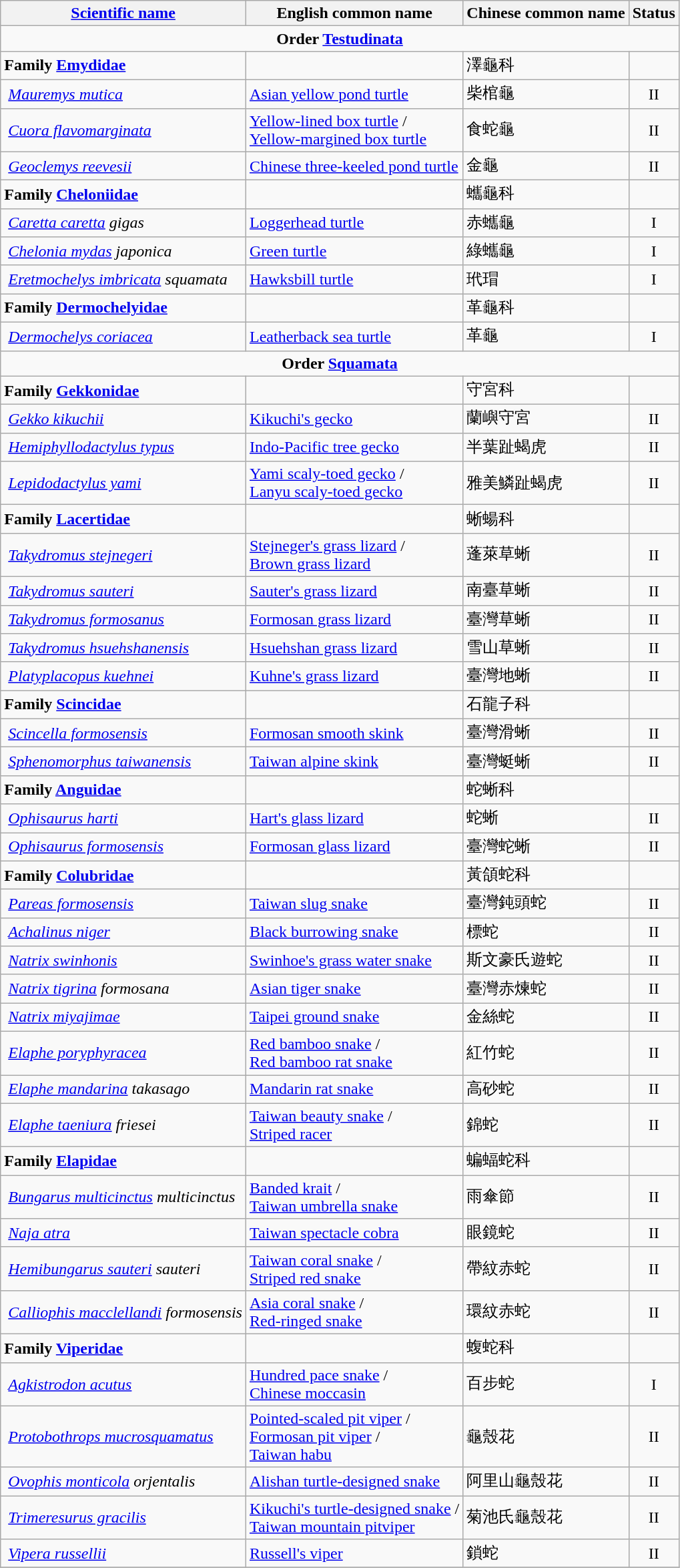<table class="wikitable">
<tr>
<th><a href='#'>Scientific name</a></th>
<th>English common name</th>
<th>Chinese common name</th>
<th>Status</th>
</tr>
<tr>
<td colspan=4 align=center><strong>Order <a href='#'>Testudinata</a></strong></td>
</tr>
<tr>
<td><strong>Family <a href='#'>Emydidae</a></strong></td>
<td></td>
<td>澤龜科</td>
<td></td>
</tr>
<tr>
<td> <em><a href='#'>Mauremys mutica</a></em></td>
<td><a href='#'>Asian yellow pond turtle</a></td>
<td>柴棺龜</td>
<td align=center>II</td>
</tr>
<tr>
<td> <em><a href='#'>Cuora flavomarginata</a></em></td>
<td><a href='#'>Yellow-lined box turtle</a> /<br><a href='#'>Yellow-margined box turtle</a></td>
<td>食蛇龜</td>
<td align=center>II</td>
</tr>
<tr>
<td> <em><a href='#'>Geoclemys reevesii</a></em></td>
<td><a href='#'>Chinese three-keeled pond turtle</a></td>
<td>金龜</td>
<td align=center>II</td>
</tr>
<tr>
<td><strong>Family <a href='#'>Cheloniidae</a></strong></td>
<td></td>
<td>蠵龜科</td>
<td></td>
</tr>
<tr>
<td> <em><a href='#'>Caretta caretta</a> gigas</em></td>
<td><a href='#'>Loggerhead turtle</a></td>
<td>赤蠵龜</td>
<td align=center>I</td>
</tr>
<tr>
<td> <em><a href='#'>Chelonia mydas</a> japonica</em></td>
<td><a href='#'>Green turtle</a></td>
<td>綠蠵龜</td>
<td align=center>I</td>
</tr>
<tr>
<td> <em><a href='#'>Eretmochelys imbricata</a> squamata</em></td>
<td><a href='#'>Hawksbill turtle</a></td>
<td>玳瑁</td>
<td align=center>I</td>
</tr>
<tr>
<td><strong>Family <a href='#'>Dermochelyidae</a></strong></td>
<td></td>
<td>革龜科</td>
<td></td>
</tr>
<tr>
<td> <em><a href='#'>Dermochelys coriacea</a></em></td>
<td><a href='#'>Leatherback sea turtle</a></td>
<td>革龜</td>
<td align=center>I</td>
</tr>
<tr>
<td colspan=4 align=center><strong>Order <a href='#'>Squamata</a></strong></td>
</tr>
<tr>
<td><strong>Family <a href='#'>Gekkonidae</a></strong></td>
<td></td>
<td>守宮科</td>
<td></td>
</tr>
<tr>
<td> <em><a href='#'>Gekko kikuchii</a></em></td>
<td><a href='#'>Kikuchi's gecko</a></td>
<td>蘭嶼守宮</td>
<td align=center>II</td>
</tr>
<tr>
<td> <em><a href='#'>Hemiphyllodactylus typus</a></em></td>
<td><a href='#'>Indo-Pacific tree gecko</a></td>
<td>半葉趾蝎虎</td>
<td align=center>II</td>
</tr>
<tr>
<td> <em><a href='#'>Lepidodactylus yami</a></em></td>
<td><a href='#'>Yami scaly-toed gecko</a> /<br><a href='#'>Lanyu scaly-toed gecko</a></td>
<td>雅美鱗趾蝎虎</td>
<td align=center>II</td>
</tr>
<tr>
<td><strong>Family <a href='#'>Lacertidae</a></strong></td>
<td></td>
<td>蜥蝪科</td>
<td></td>
</tr>
<tr>
<td> <em><a href='#'>Takydromus stejnegeri</a></em></td>
<td><a href='#'>Stejneger's grass lizard</a> /<br><a href='#'>Brown grass lizard</a></td>
<td>蓬萊草蜥</td>
<td align=center>II</td>
</tr>
<tr>
<td> <em><a href='#'>Takydromus sauteri</a></em></td>
<td><a href='#'>Sauter's grass lizard</a></td>
<td>南臺草蜥</td>
<td align=center>II</td>
</tr>
<tr>
<td> <em><a href='#'>Takydromus formosanus</a></em></td>
<td><a href='#'>Formosan grass lizard</a></td>
<td>臺灣草蜥</td>
<td align=center>II</td>
</tr>
<tr>
<td> <em><a href='#'>Takydromus hsuehshanensis</a></em></td>
<td><a href='#'>Hsuehshan grass lizard</a></td>
<td>雪山草蜥</td>
<td align=center>II</td>
</tr>
<tr>
<td> <em><a href='#'>Platyplacopus kuehnei</a></em></td>
<td><a href='#'>Kuhne's grass lizard</a></td>
<td>臺灣地蜥</td>
<td align=center>II</td>
</tr>
<tr>
<td><strong>Family <a href='#'>Scincidae</a></strong></td>
<td></td>
<td>石龍子科</td>
<td></td>
</tr>
<tr>
<td> <em><a href='#'>Scincella formosensis</a></em></td>
<td><a href='#'>Formosan smooth skink</a></td>
<td>臺灣滑蜥</td>
<td align=center>II</td>
</tr>
<tr>
<td> <em><a href='#'>Sphenomorphus taiwanensis</a></em></td>
<td><a href='#'>Taiwan alpine skink</a></td>
<td>臺灣蜓蜥</td>
<td align=center>II</td>
</tr>
<tr>
<td><strong>Family <a href='#'>Anguidae</a></strong></td>
<td></td>
<td>蛇蜥科</td>
<td></td>
</tr>
<tr>
<td> <em><a href='#'>Ophisaurus harti</a></em></td>
<td><a href='#'>Hart's glass lizard</a></td>
<td>蛇蜥</td>
<td align=center>II</td>
</tr>
<tr>
<td> <em><a href='#'>Ophisaurus formosensis</a></em></td>
<td><a href='#'>Formosan glass lizard</a></td>
<td>臺灣蛇蜥</td>
<td align=center>II</td>
</tr>
<tr>
<td><strong>Family <a href='#'>Colubridae</a></strong></td>
<td></td>
<td>黃頜蛇科</td>
<td></td>
</tr>
<tr>
<td> <em><a href='#'>Pareas formosensis</a></em></td>
<td><a href='#'>Taiwan slug snake</a></td>
<td>臺灣鈍頭蛇</td>
<td align=center>II</td>
</tr>
<tr>
<td> <em><a href='#'>Achalinus niger</a></em></td>
<td><a href='#'>Black burrowing snake</a></td>
<td>標蛇</td>
<td align=center>II</td>
</tr>
<tr>
<td> <em><a href='#'>Natrix swinhonis</a></em></td>
<td><a href='#'>Swinhoe's grass water snake</a></td>
<td>斯文豪氏遊蛇</td>
<td align=center>II</td>
</tr>
<tr>
<td> <em><a href='#'>Natrix tigrina</a> formosana</em></td>
<td><a href='#'>Asian tiger snake</a></td>
<td>臺灣赤煉蛇</td>
<td align=center>II</td>
</tr>
<tr>
<td> <em><a href='#'>Natrix miyajimae</a></em></td>
<td><a href='#'>Taipei ground snake</a></td>
<td>金絲蛇</td>
<td align=center>II</td>
</tr>
<tr>
<td> <em><a href='#'>Elaphe poryphyracea</a></em></td>
<td><a href='#'>Red bamboo snake</a> /<br><a href='#'>Red bamboo rat snake</a></td>
<td>紅竹蛇</td>
<td align=center>II</td>
</tr>
<tr>
<td> <em><a href='#'>Elaphe mandarina</a> takasago</em></td>
<td><a href='#'>Mandarin rat snake</a></td>
<td>高砂蛇</td>
<td align=center>II</td>
</tr>
<tr>
<td> <em><a href='#'>Elaphe taeniura</a> friesei</em></td>
<td><a href='#'>Taiwan beauty snake</a> /<br><a href='#'>Striped racer</a></td>
<td>錦蛇</td>
<td align=center>II</td>
</tr>
<tr>
<td><strong>Family <a href='#'>Elapidae</a></strong></td>
<td></td>
<td>蝙蝠蛇科</td>
<td></td>
</tr>
<tr>
<td> <em><a href='#'>Bungarus multicinctus</a> multicinctus</em></td>
<td><a href='#'>Banded krait</a> /<br><a href='#'>Taiwan umbrella snake</a></td>
<td>雨傘節</td>
<td align=center>II</td>
</tr>
<tr>
<td> <em><a href='#'>Naja atra</a></em></td>
<td><a href='#'>Taiwan spectacle cobra</a></td>
<td>眼鏡蛇</td>
<td align=center>II</td>
</tr>
<tr>
<td> <em><a href='#'>Hemibungarus sauteri</a> sauteri</em></td>
<td><a href='#'>Taiwan coral snake</a> /<br><a href='#'>Striped red snake</a></td>
<td>帶紋赤蛇</td>
<td align=center>II</td>
</tr>
<tr>
<td> <em><a href='#'>Calliophis macclellandi</a> formosensis</em></td>
<td><a href='#'>Asia coral snake</a> /<br><a href='#'>Red-ringed snake</a></td>
<td>環紋赤蛇</td>
<td align=center>II</td>
</tr>
<tr>
<td><strong>Family <a href='#'>Viperidae</a></strong></td>
<td></td>
<td>蝮蛇科</td>
<td></td>
</tr>
<tr>
<td> <em><a href='#'>Agkistrodon acutus</a></em></td>
<td><a href='#'>Hundred pace snake</a> /<br><a href='#'>Chinese moccasin</a></td>
<td>百步蛇</td>
<td align=center>I</td>
</tr>
<tr>
<td> <em><a href='#'>Protobothrops mucrosquamatus</a></em></td>
<td><a href='#'>Pointed-scaled pit viper</a> /<br><a href='#'>Formosan pit viper</a> /<br> <a href='#'>Taiwan habu</a></td>
<td>龜殼花</td>
<td align=center>II</td>
</tr>
<tr>
<td> <em><a href='#'>Ovophis monticola</a> orjentalis</em></td>
<td><a href='#'>Alishan turtle-designed snake</a></td>
<td>阿里山龜殼花</td>
<td align=center>II</td>
</tr>
<tr>
<td> <em><a href='#'>Trimeresurus gracilis</a></em></td>
<td><a href='#'>Kikuchi's turtle-designed snake</a> /<br><a href='#'>Taiwan mountain pitviper</a></td>
<td>菊池氏龜殼花</td>
<td align=center>II</td>
</tr>
<tr>
<td> <em><a href='#'>Vipera russellii</a></em></td>
<td><a href='#'>Russell's viper</a></td>
<td>鎖蛇</td>
<td align=center>II</td>
</tr>
<tr>
</tr>
</table>
